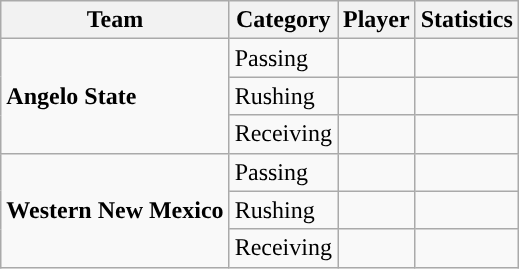<table class="wikitable" style="float: right;">
<tr>
<th>Team</th>
<th>Category</th>
<th>Player</th>
<th>Statistics</th>
</tr>
<tr>
<td rowspan=3><strong>Angelo State</strong></td>
<td>Passing</td>
<td></td>
<td></td>
</tr>
<tr>
<td>Rushing</td>
<td></td>
<td></td>
</tr>
<tr>
<td>Receiving</td>
<td></td>
<td></td>
</tr>
<tr>
<td rowspan=3><strong>Western New Mexico</strong></td>
<td>Passing</td>
<td></td>
<td></td>
</tr>
<tr>
<td>Rushing</td>
<td></td>
<td></td>
</tr>
<tr>
<td>Receiving</td>
<td></td>
<td></td>
</tr>
</table>
